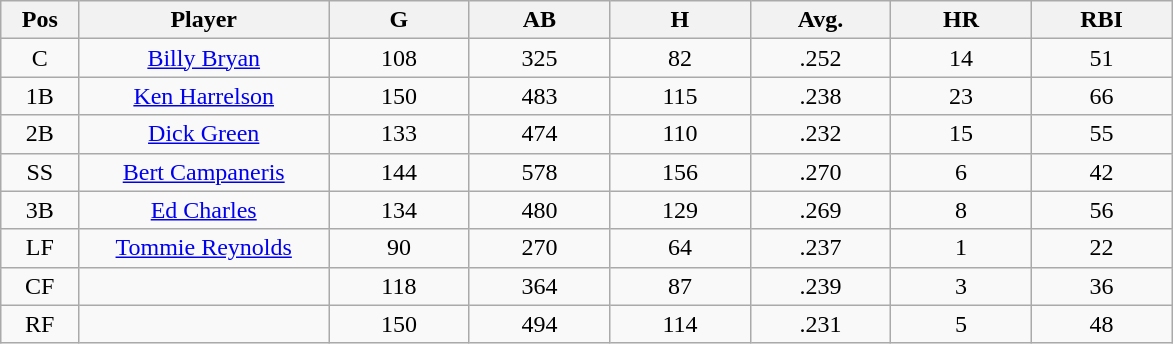<table class="wikitable sortable">
<tr>
<th bgcolor="#DDDDFF" width="5%">Pos</th>
<th bgcolor="#DDDDFF" width="16%">Player</th>
<th bgcolor="#DDDDFF" width="9%">G</th>
<th bgcolor="#DDDDFF" width="9%">AB</th>
<th bgcolor="#DDDDFF" width="9%">H</th>
<th bgcolor="#DDDDFF" width="9%">Avg.</th>
<th bgcolor="#DDDDFF" width="9%">HR</th>
<th bgcolor="#DDDDFF" width="9%">RBI</th>
</tr>
<tr align="center">
<td>C</td>
<td><a href='#'>Billy Bryan</a></td>
<td>108</td>
<td>325</td>
<td>82</td>
<td>.252</td>
<td>14</td>
<td>51</td>
</tr>
<tr align=center>
<td>1B</td>
<td><a href='#'>Ken Harrelson</a></td>
<td>150</td>
<td>483</td>
<td>115</td>
<td>.238</td>
<td>23</td>
<td>66</td>
</tr>
<tr align=center>
<td>2B</td>
<td><a href='#'>Dick Green</a></td>
<td>133</td>
<td>474</td>
<td>110</td>
<td>.232</td>
<td>15</td>
<td>55</td>
</tr>
<tr align=center>
<td>SS</td>
<td><a href='#'>Bert Campaneris</a></td>
<td>144</td>
<td>578</td>
<td>156</td>
<td>.270</td>
<td>6</td>
<td>42</td>
</tr>
<tr align=center>
<td>3B</td>
<td><a href='#'>Ed Charles</a></td>
<td>134</td>
<td>480</td>
<td>129</td>
<td>.269</td>
<td>8</td>
<td>56</td>
</tr>
<tr align=center>
<td>LF</td>
<td><a href='#'>Tommie Reynolds</a></td>
<td>90</td>
<td>270</td>
<td>64</td>
<td>.237</td>
<td>1</td>
<td>22</td>
</tr>
<tr align=center>
<td>CF</td>
<td></td>
<td>118</td>
<td>364</td>
<td>87</td>
<td>.239</td>
<td>3</td>
<td>36</td>
</tr>
<tr align="center">
<td>RF</td>
<td></td>
<td>150</td>
<td>494</td>
<td>114</td>
<td>.231</td>
<td>5</td>
<td>48</td>
</tr>
</table>
